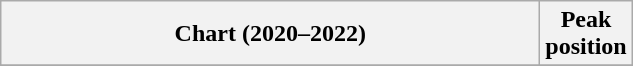<table class="wikitable plainrowheaders" style="text-align:center">
<tr>
<th scope="col" style="width:22em;">Chart (2020–2022)</th>
<th scope="col">Peak<br>position</th>
</tr>
<tr>
</tr>
</table>
